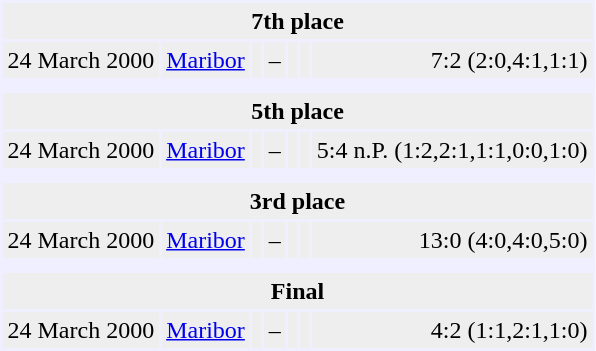<table cellspacing="2" border="0" cellpadding="3" bgcolor="#EFEFFF">
<tr>
<td bgcolor="#EEEEEE" colspan="7" align="center"><strong>7th place</strong></td>
</tr>
<tr>
<td bgcolor="#EEEEEE">24 March 2000</td>
<td bgcolor="#EEEEEE"><a href='#'>Maribor</a></td>
<td bgcolor="#EEEEEE"></td>
<td bgcolor="#EEEEEE" align="center">–</td>
<td bgcolor="#EEEEEE"></td>
<td bgcolor="#EEEEEE"></td>
<td bgcolor="#EEEEEE" align="right">7:2 (2:0,4:1,1:1)</td>
</tr>
<tr>
<td></td>
</tr>
<tr>
<td bgcolor="#EEEEEE" colspan="7" align="center"><strong>5th place</strong></td>
</tr>
<tr>
<td bgcolor="#EEEEEE">24 March 2000</td>
<td bgcolor="#EEEEEE"><a href='#'>Maribor</a></td>
<td bgcolor="#EEEEEE"></td>
<td bgcolor="#EEEEEE" align="center">–</td>
<td bgcolor="#EEEEEE"></td>
<td bgcolor="#EEEEEE"></td>
<td bgcolor="#EEEEEE" align="right">5:4 n.P. (1:2,2:1,1:1,0:0,1:0)</td>
</tr>
<tr>
<td></td>
</tr>
<tr>
<td bgcolor="#EEEEEE" colspan="7" align="center"><strong>3rd place</strong></td>
</tr>
<tr>
<td bgcolor="#EEEEEE">24 March 2000</td>
<td bgcolor="#EEEEEE"><a href='#'>Maribor</a></td>
<td bgcolor="#EEEEEE"></td>
<td bgcolor="#EEEEEE" align="center">–</td>
<td bgcolor="#EEEEEE"></td>
<td bgcolor="#EEEEEE"></td>
<td bgcolor="#EEEEEE" align="right">13:0 (4:0,4:0,5:0)</td>
</tr>
<tr>
<td></td>
</tr>
<tr>
<td bgcolor="#EEEEEE" colspan="7" align="center"><strong>Final</strong></td>
</tr>
<tr>
<td bgcolor="#EEEEEE">24 March 2000</td>
<td bgcolor="#EEEEEE"><a href='#'>Maribor</a></td>
<td bgcolor="#EEEEEE"></td>
<td bgcolor="#EEEEEE" align="center">–</td>
<td bgcolor="#EEEEEE"></td>
<td bgcolor="#EEEEEE"></td>
<td bgcolor="#EEEEEE" align="right">4:2 (1:1,2:1,1:0)</td>
</tr>
</table>
